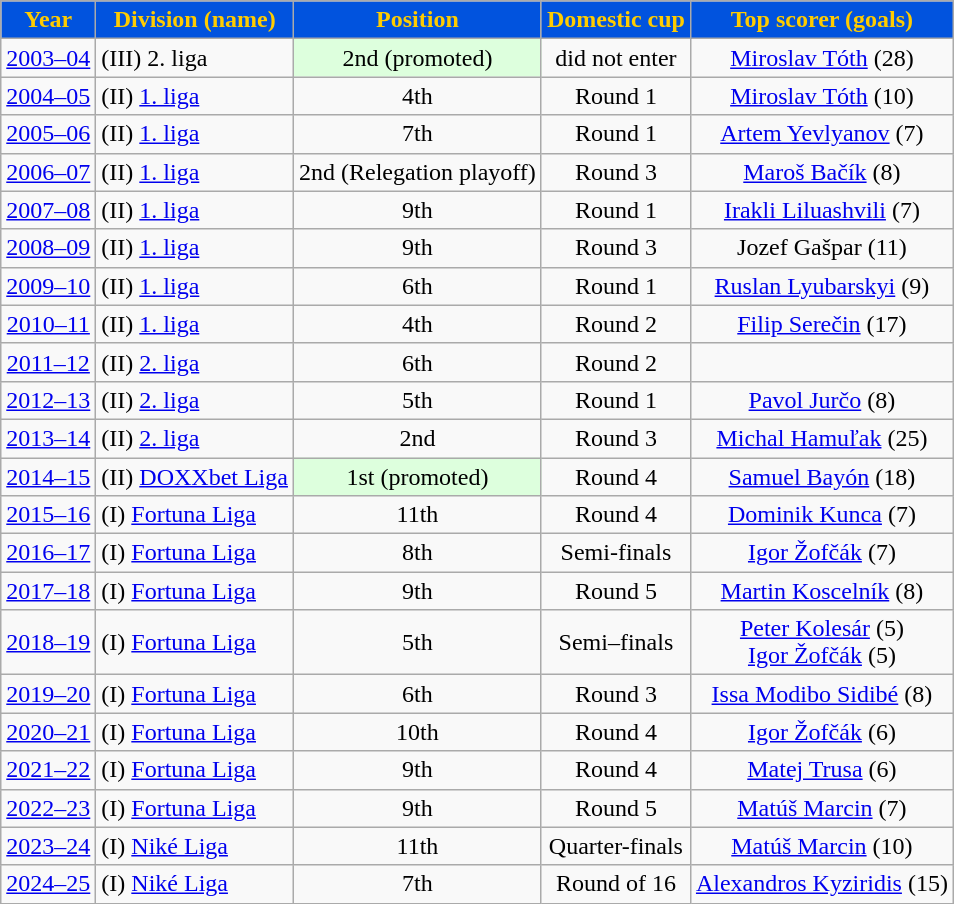<table class="wikitable">
<tr style="text-align:center; background:#dfdfdf">
<th style="color:#FFCC00; background:#0153DE;">Year</th>
<th style="color:#FFCC00; background:#0153DE;">Division (name)</th>
<th style="color:#FFCC00; background:#0153DE;">Position</th>
<th style="color:#FFCC00; background:#0153DE;">Domestic cup</th>
<th style="color:#FFCC00; background:#0153DE;">Top scorer (goals)</th>
</tr>
<tr style="text-align:center">
<td><a href='#'>2003–04</a></td>
<td style="text-align:left">(III) 2. liga</td>
<td style="background:#ddffdd">2nd (promoted)</td>
<td>did not enter</td>
<td> <a href='#'>Miroslav Tóth</a> (28)</td>
</tr>
<tr style="text-align:center">
<td><a href='#'>2004–05</a></td>
<td style="text-align:left">(II) <a href='#'>1. liga</a></td>
<td>4th</td>
<td>Round 1</td>
<td> <a href='#'>Miroslav Tóth</a> (10)</td>
</tr>
<tr style="text-align:center">
<td><a href='#'>2005–06</a></td>
<td style="text-align:left">(II) <a href='#'>1. liga</a></td>
<td>7th</td>
<td>Round 1</td>
<td> <a href='#'>Artem Yevlyanov</a> (7)</td>
</tr>
<tr style="text-align:center">
<td><a href='#'>2006–07</a></td>
<td style="text-align:left">(II) <a href='#'>1. liga</a></td>
<td>2nd (Relegation playoff)</td>
<td>Round 3</td>
<td> <a href='#'>Maroš Bačík</a> (8)</td>
</tr>
<tr style="text-align:center">
<td><a href='#'>2007–08</a></td>
<td style="text-align:left">(II) <a href='#'>1. liga</a></td>
<td>9th</td>
<td>Round 1</td>
<td> <a href='#'>Irakli Liluashvili</a> (7)</td>
</tr>
<tr style="text-align:center">
<td><a href='#'>2008–09</a></td>
<td style="text-align:left">(II) <a href='#'>1. liga</a></td>
<td>9th</td>
<td>Round 3</td>
<td> Jozef Gašpar (11)</td>
</tr>
<tr style="text-align:center">
<td><a href='#'>2009–10</a></td>
<td style="text-align:left">(II) <a href='#'>1. liga</a></td>
<td>6th</td>
<td>Round 1</td>
<td> <a href='#'>Ruslan Lyubarskyi</a> (9)</td>
</tr>
<tr style="text-align:center">
<td><a href='#'>2010–11</a></td>
<td style="text-align:left">(II) <a href='#'>1. liga</a></td>
<td>4th</td>
<td>Round 2</td>
<td> <a href='#'>Filip Serečin</a> (17)</td>
</tr>
<tr style="text-align:center">
<td><a href='#'>2011–12</a></td>
<td style="text-align:left">(II) <a href='#'>2. liga</a></td>
<td>6th</td>
<td>Round 2</td>
<td></td>
</tr>
<tr style="text-align:center">
<td><a href='#'>2012–13</a></td>
<td style="text-align:left">(II) <a href='#'>2. liga</a></td>
<td>5th</td>
<td>Round 1</td>
<td> <a href='#'>Pavol Jurčo</a> (8)</td>
</tr>
<tr style="text-align:center">
<td><a href='#'>2013–14</a></td>
<td style="text-align:left">(II) <a href='#'>2. liga</a></td>
<td>2nd</td>
<td>Round 3</td>
<td> <a href='#'>Michal Hamuľak</a> (25)</td>
</tr>
<tr style="text-align:center">
<td><a href='#'>2014–15</a></td>
<td style="text-align:left">(II) <a href='#'>DOXXbet Liga</a></td>
<td style="background:#ddffdd">1st (promoted)</td>
<td>Round 4</td>
<td> <a href='#'>Samuel Bayón</a> (18)</td>
</tr>
<tr style="text-align:center">
<td><a href='#'>2015–16</a></td>
<td style="text-align:left">(I) <a href='#'>Fortuna Liga</a></td>
<td>11th</td>
<td>Round 4</td>
<td> <a href='#'>Dominik Kunca</a> (7)</td>
</tr>
<tr style="text-align:center">
<td><a href='#'>2016–17</a></td>
<td style="text-align:left">(I) <a href='#'>Fortuna Liga</a></td>
<td>8th</td>
<td>Semi-finals</td>
<td> <a href='#'>Igor Žofčák</a> (7)</td>
</tr>
<tr style="text-align:center">
<td><a href='#'>2017–18</a></td>
<td style="text-align:left">(I) <a href='#'>Fortuna Liga</a></td>
<td>9th</td>
<td>Round 5</td>
<td> <a href='#'>Martin Koscelník</a> (8)</td>
</tr>
<tr style="text-align:center">
<td><a href='#'>2018–19</a></td>
<td style="text-align:left">(I) <a href='#'>Fortuna Liga</a></td>
<td>5th</td>
<td>Semi–finals</td>
<td> <a href='#'>Peter Kolesár</a> (5) <br>  <a href='#'>Igor Žofčák</a> (5)</td>
</tr>
<tr style="text-align:center">
<td><a href='#'>2019–20</a></td>
<td style="text-align:left">(I) <a href='#'>Fortuna Liga</a></td>
<td>6th</td>
<td>Round 3</td>
<td> <a href='#'>Issa Modibo Sidibé</a> (8)</td>
</tr>
<tr style="text-align:center">
<td><a href='#'>2020–21</a></td>
<td style="text-align:left">(I) <a href='#'>Fortuna Liga</a></td>
<td>10th</td>
<td>Round 4</td>
<td> <a href='#'>Igor Žofčák</a> (6)</td>
</tr>
<tr style="text-align:center">
<td><a href='#'>2021–22</a></td>
<td style="text-align:left">(I) <a href='#'>Fortuna Liga</a></td>
<td>9th</td>
<td>Round 4</td>
<td> <a href='#'>Matej Trusa</a> (6)</td>
</tr>
<tr style="text-align:center">
<td><a href='#'>2022–23</a></td>
<td style="text-align:left">(I) <a href='#'>Fortuna Liga</a></td>
<td>9th</td>
<td>Round 5</td>
<td> <a href='#'>Matúš Marcin</a> (7)</td>
</tr>
<tr style="text-align:center">
<td><a href='#'>2023–24</a></td>
<td style="text-align:left">(I) <a href='#'>Niké Liga</a></td>
<td>11th</td>
<td>Quarter-finals</td>
<td> <a href='#'>Matúš Marcin</a> (10)</td>
</tr>
<tr style="text-align:center">
<td><a href='#'>2024–25</a></td>
<td style="text-align:left">(I) <a href='#'>Niké Liga</a></td>
<td>7th</td>
<td>Round of 16</td>
<td> <a href='#'>Alexandros Kyziridis</a> (15)</td>
</tr>
</table>
